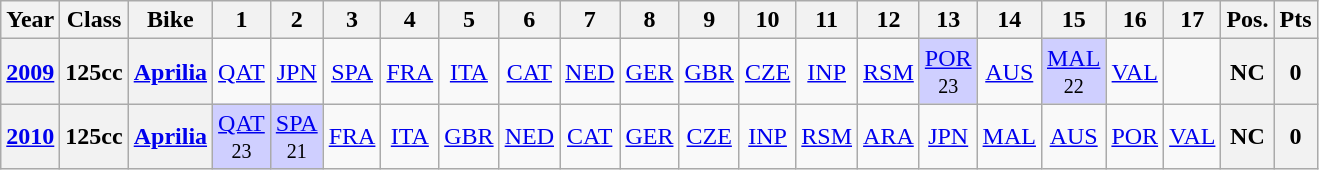<table class="wikitable" style="text-align:center">
<tr>
<th>Year</th>
<th>Class</th>
<th>Bike</th>
<th>1</th>
<th>2</th>
<th>3</th>
<th>4</th>
<th>5</th>
<th>6</th>
<th>7</th>
<th>8</th>
<th>9</th>
<th>10</th>
<th>11</th>
<th>12</th>
<th>13</th>
<th>14</th>
<th>15</th>
<th>16</th>
<th>17</th>
<th>Pos.</th>
<th>Pts</th>
</tr>
<tr>
<th align="left"><a href='#'>2009</a></th>
<th align="left">125cc</th>
<th align="left"><a href='#'>Aprilia</a></th>
<td><a href='#'>QAT</a></td>
<td><a href='#'>JPN</a></td>
<td><a href='#'>SPA</a></td>
<td><a href='#'>FRA</a></td>
<td><a href='#'>ITA</a></td>
<td><a href='#'>CAT</a></td>
<td><a href='#'>NED</a></td>
<td><a href='#'>GER</a></td>
<td><a href='#'>GBR</a></td>
<td><a href='#'>CZE</a></td>
<td><a href='#'>INP</a></td>
<td><a href='#'>RSM</a></td>
<td style="background:#cfcfff;"><a href='#'>POR</a><br><small>23</small></td>
<td><a href='#'>AUS</a></td>
<td style="background:#cfcfff;"><a href='#'>MAL</a><br><small>22</small></td>
<td><a href='#'>VAL</a></td>
<td></td>
<th>NC</th>
<th>0</th>
</tr>
<tr>
<th align="left"><a href='#'>2010</a></th>
<th align="left">125cc</th>
<th align="left"><a href='#'>Aprilia</a></th>
<td style="background:#cfcfff;"><a href='#'>QAT</a><br><small>23</small></td>
<td style="background:#cfcfff;"><a href='#'>SPA</a><br><small>21</small></td>
<td><a href='#'>FRA</a></td>
<td><a href='#'>ITA</a></td>
<td><a href='#'>GBR</a></td>
<td><a href='#'>NED</a></td>
<td><a href='#'>CAT</a></td>
<td><a href='#'>GER</a></td>
<td><a href='#'>CZE</a></td>
<td><a href='#'>INP</a></td>
<td><a href='#'>RSM</a></td>
<td><a href='#'>ARA</a></td>
<td><a href='#'>JPN</a></td>
<td><a href='#'>MAL</a></td>
<td><a href='#'>AUS</a></td>
<td><a href='#'>POR</a></td>
<td><a href='#'>VAL</a></td>
<th>NC</th>
<th>0</th>
</tr>
</table>
